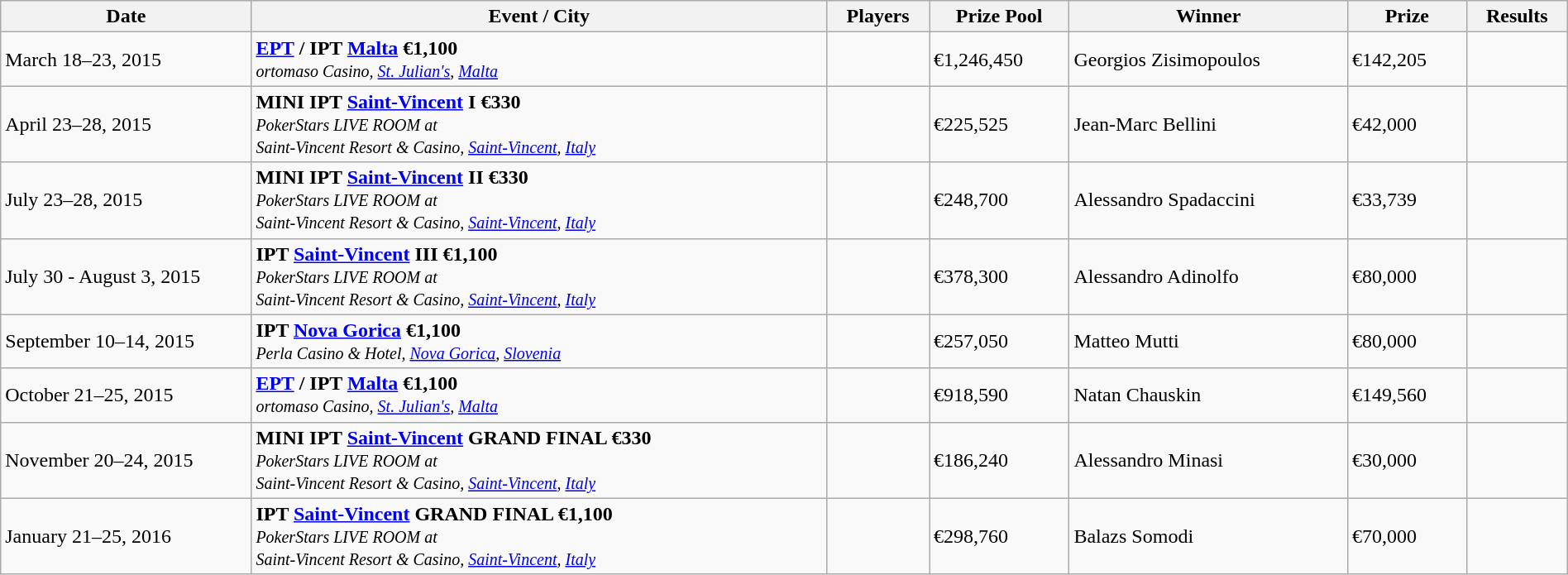<table class="wikitable" width="100%">
<tr>
<th width="16%">Date</th>
<th !width="17%">Event / City</th>
<th !width="11%">Players</th>
<th !width="12%">Prize Pool</th>
<th !width="19%">Winner</th>
<th !width="12%">Prize</th>
<th !width="11%">Results</th>
</tr>
<tr>
<td>March 18–23, 2015</td>
<td> <strong><a href='#'>EPT</a> / IPT <a href='#'>Malta</a> €1,100</strong><br><small><em>ortomaso Casino, <a href='#'>St. Julian's</a>, <a href='#'>Malta</a></em></small></td>
<td></td>
<td>€1,246,450</td>
<td> Georgios Zisimopoulos</td>
<td>€142,205</td>
<td></td>
</tr>
<tr>
<td>April 23–28, 2015</td>
<td> <strong>MINI IPT <a href='#'>Saint-Vincent</a> I €330</strong><br><small><em>PokerStars LIVE ROOM at<br>Saint-Vincent Resort & Casino, <a href='#'>Saint-Vincent</a>, <a href='#'>Italy</a></em></small></td>
<td></td>
<td>€225,525</td>
<td> Jean-Marc Bellini</td>
<td>€42,000</td>
<td></td>
</tr>
<tr>
<td>July 23–28, 2015</td>
<td> <strong>MINI IPT <a href='#'>Saint-Vincent</a> II €330</strong><br><small><em>PokerStars LIVE ROOM at<br>Saint-Vincent Resort & Casino, <a href='#'>Saint-Vincent</a>, <a href='#'>Italy</a></em></small></td>
<td></td>
<td>€248,700</td>
<td> Alessandro Spadaccini</td>
<td>€33,739</td>
<td></td>
</tr>
<tr>
<td>July 30 - August 3, 2015</td>
<td> <strong>IPT <a href='#'>Saint-Vincent</a> III €1,100</strong><br><small><em>PokerStars LIVE ROOM at<br>Saint-Vincent Resort & Casino, <a href='#'>Saint-Vincent</a>, <a href='#'>Italy</a></em></small></td>
<td></td>
<td>€378,300</td>
<td> Alessandro Adinolfo</td>
<td>€80,000</td>
<td></td>
</tr>
<tr>
<td>September 10–14, 2015</td>
<td> <strong>IPT <a href='#'>Nova Gorica</a> €1,100</strong><br><small><em>Perla Casino & Hotel, <a href='#'>Nova Gorica</a>, <a href='#'>Slovenia</a></em></small></td>
<td></td>
<td>€257,050</td>
<td> Matteo Mutti</td>
<td>€80,000</td>
<td></td>
</tr>
<tr>
<td>October 21–25, 2015</td>
<td> <strong><a href='#'>EPT</a> / IPT <a href='#'>Malta</a> €1,100</strong><br><small><em>ortomaso Casino, <a href='#'>St. Julian's</a>, <a href='#'>Malta</a></em></small></td>
<td></td>
<td>€918,590</td>
<td> Natan Chauskin</td>
<td>€149,560</td>
<td></td>
</tr>
<tr>
<td>November 20–24, 2015</td>
<td> <strong>MINI IPT <a href='#'>Saint-Vincent</a> GRAND FINAL €330</strong><br><small><em>PokerStars LIVE ROOM at<br>Saint-Vincent Resort & Casino, <a href='#'>Saint-Vincent</a>, <a href='#'>Italy</a></em></small></td>
<td></td>
<td>€186,240</td>
<td> Alessandro Minasi</td>
<td>€30,000</td>
<td></td>
</tr>
<tr>
<td>January 21–25, 2016</td>
<td> <strong>IPT <a href='#'>Saint-Vincent</a> GRAND FINAL €1,100</strong><br><small><em>PokerStars LIVE ROOM at<br>Saint-Vincent Resort & Casino, <a href='#'>Saint-Vincent</a>, <a href='#'>Italy</a></em></small></td>
<td></td>
<td>€298,760</td>
<td> Balazs Somodi</td>
<td>€70,000</td>
<td></td>
</tr>
</table>
